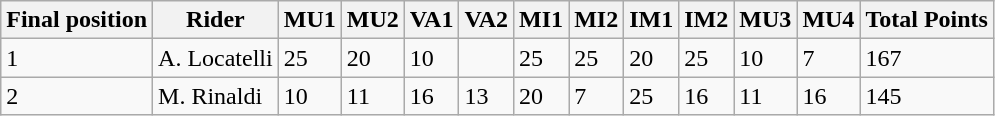<table class="wikitable">
<tr>
<th>Final position</th>
<th>Rider</th>
<th>MU1</th>
<th>MU2</th>
<th>VA1</th>
<th>VA2</th>
<th>MI1</th>
<th>MI2</th>
<th>IM1</th>
<th>IM2</th>
<th>MU3</th>
<th>MU4</th>
<th>Total Points</th>
</tr>
<tr>
<td>1</td>
<td>A. Locatelli</td>
<td>25</td>
<td>20</td>
<td>10</td>
<td></td>
<td>25</td>
<td>25</td>
<td>20</td>
<td>25</td>
<td>10</td>
<td>7</td>
<td>167</td>
</tr>
<tr>
<td>2</td>
<td>M. Rinaldi</td>
<td>10</td>
<td>11</td>
<td>16</td>
<td>13</td>
<td>20</td>
<td>7</td>
<td>25</td>
<td>16</td>
<td>11</td>
<td>16</td>
<td>145</td>
</tr>
</table>
